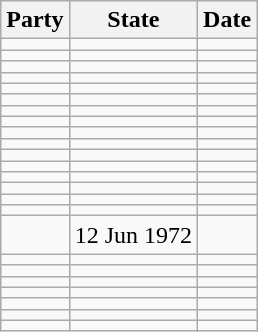<table class="wikitable sortable collapsible">
<tr>
<th>Party</th>
<th>State</th>
<th>Date</th>
</tr>
<tr>
<td></td>
<td></td>
<td></td>
</tr>
<tr>
<td></td>
<td></td>
<td></td>
</tr>
<tr>
<td></td>
<td></td>
<td></td>
</tr>
<tr>
<td></td>
<td></td>
<td></td>
</tr>
<tr>
<td></td>
<td></td>
<td></td>
</tr>
<tr>
<td></td>
<td></td>
<td></td>
</tr>
<tr>
<td></td>
<td></td>
<td></td>
</tr>
<tr>
<td></td>
<td></td>
<td></td>
</tr>
<tr>
<td></td>
<td></td>
<td></td>
</tr>
<tr>
<td></td>
<td></td>
<td></td>
</tr>
<tr>
<td></td>
<td></td>
<td></td>
</tr>
<tr>
<td></td>
<td></td>
<td></td>
</tr>
<tr>
<td></td>
<td></td>
<td></td>
</tr>
<tr>
<td></td>
<td></td>
<td></td>
</tr>
<tr>
<td></td>
<td></td>
<td></td>
</tr>
<tr>
<td></td>
<td></td>
<td></td>
</tr>
<tr>
<td></td>
<td>12 Jun 1972 </td>
<td></td>
</tr>
<tr>
<td></td>
<td></td>
<td></td>
</tr>
<tr>
<td></td>
<td></td>
<td></td>
</tr>
<tr>
<td></td>
<td></td>
<td></td>
</tr>
<tr>
<td></td>
<td></td>
<td></td>
</tr>
<tr>
<td></td>
<td></td>
<td></td>
</tr>
<tr>
<td></td>
<td></td>
<td></td>
</tr>
<tr>
<td></td>
<td></td>
<td></td>
</tr>
</table>
